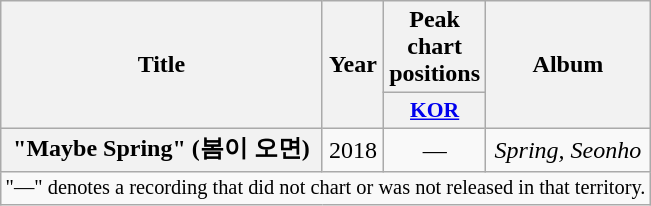<table class="wikitable plainrowheaders" style="text-align:center;">
<tr>
<th scope="col" rowspan="2">Title</th>
<th scope="col" rowspan="2">Year</th>
<th scope="col" colspan="1">Peak chart positions</th>
<th scope="col" rowspan="2">Album</th>
</tr>
<tr>
<th scope="col" style="width:3em;font-size:90%;"><a href='#'>KOR</a></th>
</tr>
<tr>
<th scope=row>"Maybe Spring" (봄이 오면)</th>
<td>2018</td>
<td>—</td>
<td><em>Spring, Seonho</em></td>
</tr>
<tr>
<td colspan="4" style="font-size:85%">"—" denotes a recording that did not chart or was not released in that territory.</td>
</tr>
</table>
